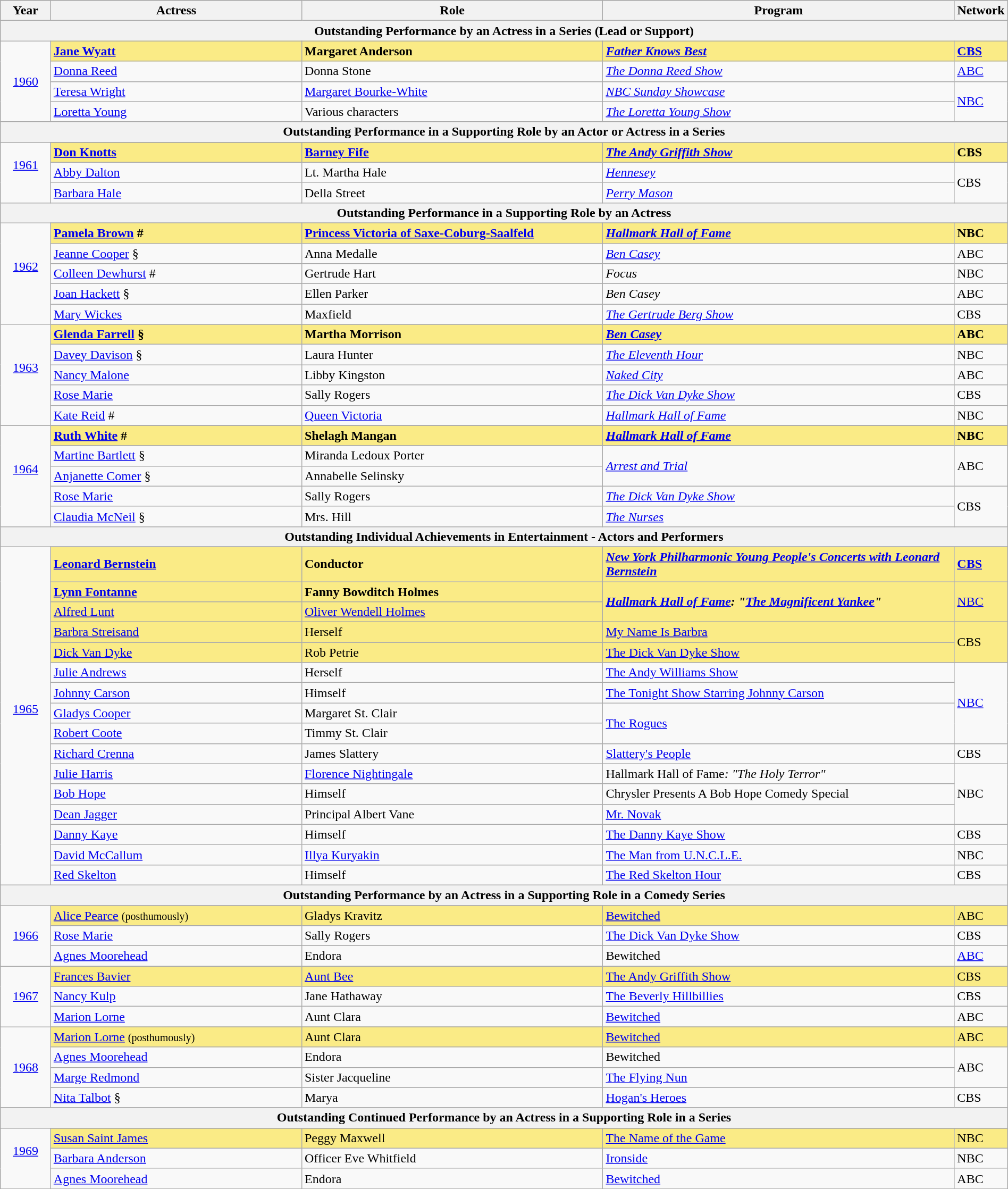<table class="wikitable" style="width:100%">
<tr style="background:#bebebe;">
<th style="width:5%;">Year</th>
<th style="width:25%;">Actress</th>
<th style="width:30%;">Role</th>
<th style="width:35%;">Program</th>
<th style="width:5%;">Network</th>
</tr>
<tr>
<th colspan="5">Outstanding Performance by an Actress in a Series (Lead or Support)</th>
</tr>
<tr>
<td rowspan=4 style="text-align:center"><a href='#'>1960</a><br></td>
<td style="background:#FAEB86"><strong><a href='#'>Jane Wyatt</a></strong></td>
<td style="background:#FAEB86"><strong>Margaret Anderson</strong></td>
<td style="background:#FAEB86"><strong><em><a href='#'>Father Knows Best</a></em></strong></td>
<td style="background:#FAEB86"><strong><a href='#'>CBS</a></strong></td>
</tr>
<tr>
<td><a href='#'>Donna Reed</a></td>
<td>Donna Stone</td>
<td><em><a href='#'>The Donna Reed Show</a></em></td>
<td><a href='#'>ABC</a></td>
</tr>
<tr>
<td><a href='#'>Teresa Wright</a></td>
<td><a href='#'>Margaret Bourke-White</a></td>
<td><em><a href='#'>NBC Sunday Showcase</a></em></td>
<td rowspan="2"><a href='#'>NBC</a></td>
</tr>
<tr>
<td><a href='#'>Loretta Young</a></td>
<td>Various characters</td>
<td><em><a href='#'>The Loretta Young Show</a></em></td>
</tr>
<tr>
<th colspan=5>Outstanding Performance in a Supporting Role by an Actor or Actress in a Series</th>
</tr>
<tr>
<td rowspan=4 style="text-align:center"><a href='#'>1961</a><br><br></td>
</tr>
<tr style="background:#FAEB86">
<td><strong><a href='#'>Don Knotts</a></strong></td>
<td><strong><a href='#'>Barney Fife</a></strong></td>
<td><strong><em><a href='#'>The Andy Griffith Show</a></em></strong></td>
<td><strong>CBS</strong></td>
</tr>
<tr>
<td><a href='#'>Abby Dalton</a></td>
<td>Lt. Martha Hale</td>
<td><em><a href='#'>Hennesey</a></em></td>
<td rowspan=2>CBS</td>
</tr>
<tr>
<td><a href='#'>Barbara Hale</a></td>
<td>Della Street</td>
<td><a href='#'><em>Perry Mason</em></a></td>
</tr>
<tr>
<th colspan=5>Outstanding Performance in a Supporting Role by an Actress</th>
</tr>
<tr>
<td rowspan=6 style="text-align:center"><a href='#'>1962</a><br><br></td>
</tr>
<tr style="background:#FAEB86">
<td><strong><a href='#'>Pamela Brown</a> #</strong></td>
<td><strong><a href='#'>Princess Victoria of Saxe-Coburg-Saalfeld</a></strong></td>
<td><strong><em><a href='#'>Hallmark Hall of Fame</a></em></strong></td>
<td><strong>NBC</strong></td>
</tr>
<tr>
<td><a href='#'>Jeanne Cooper</a> §</td>
<td>Anna Medalle</td>
<td><em><a href='#'>Ben Casey</a></em></td>
<td>ABC</td>
</tr>
<tr>
<td><a href='#'>Colleen Dewhurst</a> #</td>
<td>Gertrude Hart</td>
<td><em>Focus</em></td>
<td>NBC</td>
</tr>
<tr>
<td><a href='#'>Joan Hackett</a> §</td>
<td>Ellen Parker</td>
<td><em>Ben Casey</em></td>
<td>ABC</td>
</tr>
<tr>
<td><a href='#'>Mary Wickes</a></td>
<td>Maxfield</td>
<td><em><a href='#'>The Gertrude Berg Show</a></em></td>
<td>CBS</td>
</tr>
<tr>
<td rowspan=6 style="text-align:center"><a href='#'>1963</a><br><br></td>
</tr>
<tr style="background:#FAEB86">
<td><strong><a href='#'>Glenda Farrell</a> §</strong></td>
<td><strong>Martha Morrison</strong></td>
<td><strong><em><a href='#'>Ben Casey</a></em></strong></td>
<td><strong>ABC</strong></td>
</tr>
<tr>
<td><a href='#'>Davey Davison</a> §</td>
<td>Laura Hunter</td>
<td><em><a href='#'>The Eleventh Hour</a></em></td>
<td>NBC</td>
</tr>
<tr>
<td><a href='#'>Nancy Malone</a></td>
<td>Libby Kingston</td>
<td><em><a href='#'>Naked City</a></em></td>
<td>ABC</td>
</tr>
<tr>
<td><a href='#'>Rose Marie</a></td>
<td>Sally Rogers</td>
<td><em><a href='#'>The Dick Van Dyke Show</a></em></td>
<td>CBS</td>
</tr>
<tr>
<td><a href='#'>Kate Reid</a> #</td>
<td><a href='#'>Queen Victoria</a></td>
<td><em><a href='#'>Hallmark Hall of Fame</a></em></td>
<td>NBC</td>
</tr>
<tr>
<td rowspan=6 style="text-align:center"><a href='#'>1964</a><br><br></td>
</tr>
<tr style="background:#FAEB86">
<td><strong><a href='#'>Ruth White</a> #</strong></td>
<td><strong>Shelagh Mangan</strong></td>
<td><strong><em><a href='#'>Hallmark Hall of Fame</a></em></strong></td>
<td><strong>NBC</strong></td>
</tr>
<tr>
<td><a href='#'>Martine Bartlett</a> §</td>
<td>Miranda Ledoux Porter</td>
<td rowspan=2><em><a href='#'>Arrest and Trial</a></em></td>
<td rowspan=2>ABC</td>
</tr>
<tr>
<td><a href='#'>Anjanette Comer</a> §</td>
<td>Annabelle Selinsky</td>
</tr>
<tr>
<td><a href='#'>Rose Marie</a></td>
<td>Sally Rogers</td>
<td><em><a href='#'>The Dick Van Dyke Show</a></em></td>
<td rowspan=2>CBS</td>
</tr>
<tr>
<td><a href='#'>Claudia McNeil</a> §</td>
<td>Mrs. Hill</td>
<td><em><a href='#'>The Nurses</a></em></td>
</tr>
<tr>
<th colspan=5>Outstanding Individual Achievements in Entertainment - Actors and Performers</th>
</tr>
<tr>
<td rowspan=17 style="text-align:center"><a href='#'>1965</a><br><br></td>
</tr>
<tr style="background:#FAEB86">
<td><strong><a href='#'>Leonard Bernstein</a></strong></td>
<td><strong>Conductor</strong></td>
<td><strong><em><a href='#'>New York Philharmonic Young People's Concerts with Leonard Bernstein</a></em></strong></td>
<td><strong><a href='#'>CBS</a></strong></td>
</tr>
<tr style="background:#FAEB86">
<td><strong><a href='#'>Lynn Fontanne</a></strong></td>
<td><strong>Fanny Bowditch Holmes</strong></td>
<td rowspan=2><strong><em><a href='#'>Hallmark Hall of Fame</a><em>: "<a href='#'>The Magnificent Yankee</a>"<strong></td>
<td rowspan=2></strong><a href='#'>NBC</a><strong></td>
</tr>
<tr style="background:#FAEB86">
<td></strong><a href='#'>Alfred Lunt</a><strong></td>
<td></strong><a href='#'>Oliver Wendell Holmes</a><strong></td>
</tr>
<tr style="background:#FAEB86">
<td></strong><a href='#'>Barbra Streisand</a><strong></td>
<td></strong>Herself<strong></td>
<td></em></strong><a href='#'>My Name Is Barbra</a><strong><em></td>
<td rowspan=2></strong>CBS<strong></td>
</tr>
<tr style="background:#FAEB86">
<td></strong><a href='#'>Dick Van Dyke</a><strong></td>
<td></strong>Rob Petrie<strong></td>
<td></em></strong><a href='#'>The Dick Van Dyke Show</a><strong><em></td>
</tr>
<tr>
<td><a href='#'>Julie Andrews</a></td>
<td>Herself</td>
<td></em><a href='#'>The Andy Williams Show</a><em></td>
<td rowspan=4><a href='#'>NBC</a></td>
</tr>
<tr>
<td><a href='#'>Johnny Carson</a></td>
<td>Himself</td>
<td></em><a href='#'>The Tonight Show Starring Johnny Carson</a><em></td>
</tr>
<tr>
<td><a href='#'>Gladys Cooper</a></td>
<td>Margaret St. Clair</td>
<td rowspan=2></em><a href='#'>The Rogues</a><em></td>
</tr>
<tr>
<td><a href='#'>Robert Coote</a></td>
<td>Timmy St. Clair</td>
</tr>
<tr>
<td><a href='#'>Richard Crenna</a></td>
<td>James Slattery</td>
<td></em><a href='#'>Slattery's People</a><em></td>
<td>CBS</td>
</tr>
<tr>
<td><a href='#'>Julie Harris</a></td>
<td><a href='#'>Florence Nightingale</a></td>
<td></em>Hallmark Hall of Fame<em>: "The Holy Terror"</td>
<td rowspan=3>NBC</td>
</tr>
<tr>
<td><a href='#'>Bob Hope</a></td>
<td>Himself</td>
<td></em>Chrysler Presents A Bob Hope Comedy Special<em></td>
</tr>
<tr>
<td><a href='#'>Dean Jagger</a></td>
<td>Principal Albert Vane</td>
<td></em><a href='#'>Mr. Novak</a><em></td>
</tr>
<tr>
<td><a href='#'>Danny Kaye</a></td>
<td>Himself</td>
<td></em><a href='#'>The Danny Kaye Show</a><em></td>
<td>CBS</td>
</tr>
<tr>
<td><a href='#'>David McCallum</a></td>
<td><a href='#'>Illya Kuryakin</a></td>
<td></em><a href='#'>The Man from U.N.C.L.E.</a><em></td>
<td>NBC</td>
</tr>
<tr>
<td><a href='#'>Red Skelton</a></td>
<td>Himself</td>
<td></em><a href='#'>The Red Skelton Hour</a><em></td>
<td>CBS</td>
</tr>
<tr>
<th colspan=5>Outstanding Performance by an Actress in a Supporting Role in a Comedy Series</th>
</tr>
<tr>
<td rowspan=4 style="text-align:center"><a href='#'>1966</a><br></td>
</tr>
<tr style="background:#FAEB86">
<td></strong><a href='#'>Alice Pearce</a> <small>(posthumously)</small><strong></td>
<td></strong>Gladys Kravitz<strong></td>
<td></em></strong><a href='#'>Bewitched</a><strong><em></td>
<td></strong>ABC<strong></td>
</tr>
<tr>
<td><a href='#'>Rose Marie</a></td>
<td>Sally Rogers</td>
<td></em><a href='#'>The Dick Van Dyke Show</a><em></td>
<td>CBS</td>
</tr>
<tr>
<td><a href='#'>Agnes Moorehead</a></td>
<td>Endora</td>
<td></em>Bewitched<em></td>
<td><a href='#'>ABC</a></td>
</tr>
<tr>
<td rowspan=4 style="text-align:center"><a href='#'>1967</a><br></td>
</tr>
<tr style="background:#FAEB86">
<td></strong><a href='#'>Frances Bavier</a><strong></td>
<td></strong><a href='#'>Aunt Bee</a><strong></td>
<td></em></strong><a href='#'>The Andy Griffith Show</a><strong><em></td>
<td></strong>CBS<strong></td>
</tr>
<tr>
<td><a href='#'>Nancy Kulp</a></td>
<td>Jane Hathaway</td>
<td></em><a href='#'>The Beverly Hillbillies</a><em></td>
<td>CBS</td>
</tr>
<tr>
<td><a href='#'>Marion Lorne</a></td>
<td>Aunt Clara</td>
<td></em><a href='#'>Bewitched</a><em></td>
<td>ABC</td>
</tr>
<tr>
<td rowspan=5 style="text-align:center"><a href='#'>1968</a><br></td>
</tr>
<tr style="background:#FAEB86">
<td></strong><a href='#'>Marion Lorne</a> <small>(posthumously)</small><strong></td>
<td></strong>Aunt Clara<strong></td>
<td></em></strong><a href='#'>Bewitched</a><strong><em></td>
<td></strong>ABC<strong></td>
</tr>
<tr>
<td><a href='#'>Agnes Moorehead</a></td>
<td>Endora</td>
<td></em>Bewitched<em></td>
<td rowspan=2>ABC</td>
</tr>
<tr>
<td><a href='#'>Marge Redmond</a></td>
<td>Sister Jacqueline</td>
<td></em><a href='#'>The Flying Nun</a><em></td>
</tr>
<tr>
<td><a href='#'>Nita Talbot</a> §</td>
<td>Marya</td>
<td></em><a href='#'>Hogan's Heroes</a><em></td>
<td>CBS</td>
</tr>
<tr>
<th colspan=5>Outstanding Continued Performance by an Actress in a Supporting Role in a Series</th>
</tr>
<tr>
<td rowspan=4 style="text-align:center"><a href='#'>1969</a><br><br></td>
</tr>
<tr style="background:#FAEB86">
<td></strong><a href='#'>Susan Saint James</a><strong></td>
<td></strong>Peggy Maxwell<strong></td>
<td></em></strong><a href='#'>The Name of the Game</a><strong><em></td>
<td></strong>NBC<strong></td>
</tr>
<tr>
<td><a href='#'>Barbara Anderson</a></td>
<td>Officer Eve Whitfield</td>
<td></em><a href='#'>Ironside</a><em></td>
<td>NBC</td>
</tr>
<tr>
<td><a href='#'>Agnes Moorehead</a></td>
<td>Endora</td>
<td></em><a href='#'>Bewitched</a><em></td>
<td>ABC</td>
</tr>
</table>
